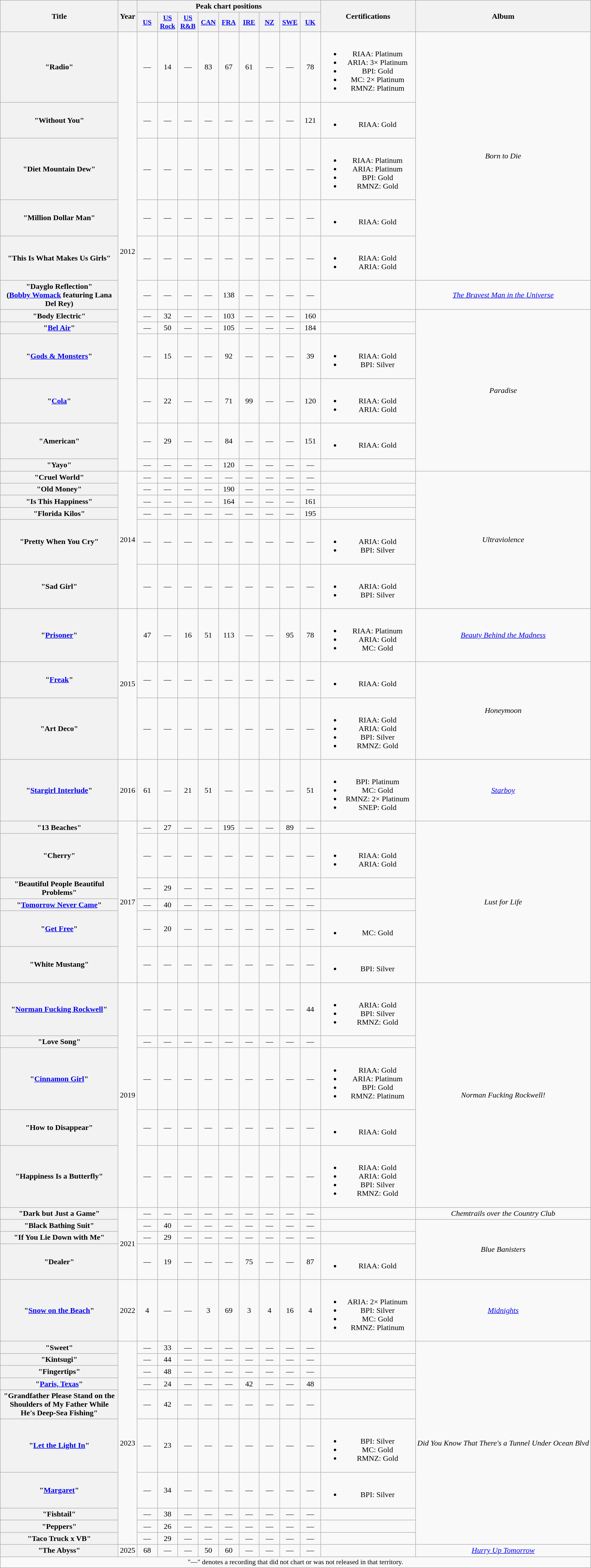<table class="wikitable plainrowheaders" style="text-align:center;">
<tr>
<th scope="col" rowspan="2" style="width:15em;">Title</th>
<th scope="col" rowspan="2">Year</th>
<th scope="col" colspan="9">Peak chart positions</th>
<th scope="col" rowspan="2" style="width:12em;">Certifications</th>
<th scope="col" rowspan="2">Album</th>
</tr>
<tr>
<th scope="col" style="width:2.5em;font-size:90%;"><a href='#'>US</a><br></th>
<th scope="col" style="width:2.5em;font-size:90%;"><a href='#'>US<br>Rock</a><br></th>
<th scope="col" style="width:2.5em;font-size:90%;"><a href='#'>US<br>R&B</a><br></th>
<th scope="col" style="width:2.5em;font-size:90%;"><a href='#'>CAN</a><br></th>
<th scope="col" style="width:2.5em;font-size:90%;"><a href='#'>FRA</a><br></th>
<th scope="col" style="width:2.5em;font-size:90%;"><a href='#'>IRE</a><br></th>
<th scope="col" style="width:2.5em;font-size:90%;"><a href='#'>NZ</a><br></th>
<th scope="col" style="width:2.5em;font-size:90%;"><a href='#'>SWE</a><br></th>
<th scope="col" style="width:2.5em;font-size:90%;"><a href='#'>UK</a><br></th>
</tr>
<tr>
<th scope="row">"Radio"</th>
<td rowspan="12">2012</td>
<td>—</td>
<td>14</td>
<td>—</td>
<td>83</td>
<td>67</td>
<td>61</td>
<td>—</td>
<td>—</td>
<td>78</td>
<td><br><ul><li>RIAA: Platinum</li><li>ARIA: 3× Platinum</li><li>BPI: Gold</li><li>MC: 2× Platinum</li><li>RMNZ: Platinum</li></ul></td>
<td rowspan="5"><em>Born to Die</em></td>
</tr>
<tr>
<th scope="row">"Without You"</th>
<td>—</td>
<td>—</td>
<td>—</td>
<td>—</td>
<td>—</td>
<td>—</td>
<td>—</td>
<td>—</td>
<td>121</td>
<td><br><ul><li>RIAA: Gold</li></ul></td>
</tr>
<tr>
<th scope="row">"Diet Mountain Dew"</th>
<td>—</td>
<td>—</td>
<td>—</td>
<td>—</td>
<td>—</td>
<td>—</td>
<td>—</td>
<td>—</td>
<td>—</td>
<td><br><ul><li>RIAA: Platinum</li><li>ARIA: Platinum</li><li>BPI: Gold</li><li>RMNZ: Gold</li></ul></td>
</tr>
<tr>
<th scope="row">"Million Dollar Man"</th>
<td>—</td>
<td>—</td>
<td>—</td>
<td>—</td>
<td>—</td>
<td>—</td>
<td>—</td>
<td>—</td>
<td>—</td>
<td><br><ul><li>RIAA: Gold</li></ul></td>
</tr>
<tr>
<th scope="row">"This Is What Makes Us Girls"</th>
<td>—</td>
<td>—</td>
<td>—</td>
<td>—</td>
<td>—</td>
<td>—</td>
<td>—</td>
<td>—</td>
<td>—</td>
<td><br><ul><li>RIAA: Gold</li><li>ARIA: Gold</li></ul></td>
</tr>
<tr>
<th scope="row">"Dayglo Reflection"<br><span>(<a href='#'>Bobby Womack</a> featuring Lana Del Rey)</span></th>
<td>—</td>
<td>—</td>
<td>—</td>
<td>—</td>
<td>138</td>
<td>—</td>
<td>—</td>
<td>—</td>
<td>—</td>
<td></td>
<td><em><a href='#'>The Bravest Man in the Universe</a></em></td>
</tr>
<tr>
<th scope="row">"Body Electric"</th>
<td>—</td>
<td>32</td>
<td>—</td>
<td>—</td>
<td>103</td>
<td>—</td>
<td>—</td>
<td>—</td>
<td>160</td>
<td></td>
<td rowspan="6"><em>Paradise</em></td>
</tr>
<tr>
<th scope="row">"<a href='#'>Bel Air</a>"</th>
<td>—</td>
<td>50</td>
<td>—</td>
<td>—</td>
<td>105</td>
<td>—</td>
<td>—</td>
<td>—</td>
<td>184</td>
<td></td>
</tr>
<tr>
<th scope="row">"<a href='#'>Gods & Monsters</a>"</th>
<td>—</td>
<td>15</td>
<td>—</td>
<td>—</td>
<td>92</td>
<td>—</td>
<td>—</td>
<td>—</td>
<td>39</td>
<td><br><ul><li>RIAA: Gold</li><li>BPI: Silver</li></ul></td>
</tr>
<tr>
<th scope="row">"<a href='#'>Cola</a>"</th>
<td>—</td>
<td>22</td>
<td>—</td>
<td>—</td>
<td>71</td>
<td>99</td>
<td>—</td>
<td>—</td>
<td>120</td>
<td><br><ul><li>RIAA: Gold</li><li>ARIA: Gold</li></ul></td>
</tr>
<tr>
<th scope="row">"American"</th>
<td>—</td>
<td>29</td>
<td>—</td>
<td>—</td>
<td>84</td>
<td>—</td>
<td>—</td>
<td>—</td>
<td>151</td>
<td><br><ul><li>RIAA: Gold</li></ul></td>
</tr>
<tr>
<th scope="row">"Yayo"</th>
<td>—</td>
<td>—</td>
<td>—</td>
<td>—</td>
<td>120</td>
<td>—</td>
<td>—</td>
<td>—</td>
<td>—</td>
<td></td>
</tr>
<tr>
<th scope="row">"Cruel World"</th>
<td rowspan="6">2014</td>
<td>—</td>
<td>—</td>
<td>—</td>
<td>—</td>
<td>—</td>
<td>—</td>
<td>—</td>
<td>—</td>
<td>—</td>
<td></td>
<td rowspan="6"><em>Ultraviolence</em></td>
</tr>
<tr>
<th scope="row">"Old Money"</th>
<td>—</td>
<td>—</td>
<td>—</td>
<td>—</td>
<td>190</td>
<td>—</td>
<td>—</td>
<td>—</td>
<td>—</td>
<td></td>
</tr>
<tr>
<th scope="row">"Is This Happiness"</th>
<td>—</td>
<td>—</td>
<td>—</td>
<td>—</td>
<td>164</td>
<td>—</td>
<td>—</td>
<td>—</td>
<td>161</td>
<td></td>
</tr>
<tr>
<th scope="row">"Florida Kilos"</th>
<td>—</td>
<td>—</td>
<td>—</td>
<td>—</td>
<td>—</td>
<td>—</td>
<td>—</td>
<td>—</td>
<td>195</td>
<td></td>
</tr>
<tr>
<th scope="row">"Pretty When You Cry"</th>
<td>—</td>
<td>—</td>
<td>—</td>
<td>—</td>
<td>—</td>
<td>—</td>
<td>—</td>
<td>—</td>
<td>—</td>
<td><br><ul><li>ARIA: Gold</li><li>BPI: Silver</li></ul></td>
</tr>
<tr>
<th scope="row">"Sad Girl"</th>
<td>—</td>
<td>—</td>
<td>—</td>
<td>—</td>
<td>—</td>
<td>—</td>
<td>—</td>
<td>—</td>
<td>—</td>
<td><br><ul><li>ARIA: Gold</li><li>BPI: Silver</li></ul></td>
</tr>
<tr>
<th scope="row">"<a href='#'>Prisoner</a>"<br></th>
<td rowspan="3">2015</td>
<td>47</td>
<td>—</td>
<td>16</td>
<td>51</td>
<td>113</td>
<td>—</td>
<td>—</td>
<td>95</td>
<td>78</td>
<td><br><ul><li>RIAA: Platinum</li><li>ARIA: Gold</li><li>MC: Gold</li></ul></td>
<td><em><a href='#'>Beauty Behind the Madness</a></em></td>
</tr>
<tr>
<th scope="row">"<a href='#'>Freak</a>"</th>
<td>—</td>
<td>—</td>
<td>—</td>
<td>—</td>
<td>—</td>
<td>—</td>
<td>—</td>
<td>—</td>
<td>—</td>
<td><br><ul><li>RIAA: Gold</li></ul></td>
<td rowspan="2"><em>Honeymoon</em></td>
</tr>
<tr>
<th scope="row">"Art Deco"</th>
<td>—</td>
<td>—</td>
<td>—</td>
<td>—</td>
<td>—</td>
<td>—</td>
<td>—</td>
<td>—</td>
<td>—</td>
<td><br><ul><li>RIAA: Gold</li><li>ARIA: Gold</li><li>BPI: Silver</li><li>RMNZ: Gold</li></ul></td>
</tr>
<tr>
<th scope="row">"<a href='#'>Stargirl Interlude</a>"<br></th>
<td>2016</td>
<td>61</td>
<td>—</td>
<td>21</td>
<td>51</td>
<td>—</td>
<td>—</td>
<td>—</td>
<td>—</td>
<td>51</td>
<td><br><ul><li>BPI: Platinum</li><li>MC: Gold</li><li>RMNZ: 2× Platinum</li><li>SNEP: Gold</li></ul></td>
<td><em><a href='#'>Starboy</a></em></td>
</tr>
<tr>
<th scope="row">"13 Beaches"</th>
<td rowspan="6">2017</td>
<td>—</td>
<td>27</td>
<td>—</td>
<td>—</td>
<td>195</td>
<td>—</td>
<td>—</td>
<td>89</td>
<td>—</td>
<td></td>
<td rowspan="6"><em>Lust for Life</em></td>
</tr>
<tr>
<th scope="row">"Cherry"</th>
<td>—</td>
<td>—</td>
<td>—</td>
<td>—</td>
<td>—</td>
<td>—</td>
<td>—</td>
<td>—</td>
<td>—</td>
<td><br><ul><li>RIAA: Gold</li><li>ARIA: Gold</li></ul></td>
</tr>
<tr>
<th scope="row">"Beautiful People Beautiful Problems"<br></th>
<td>—</td>
<td>29</td>
<td>—</td>
<td>—</td>
<td>—</td>
<td>—</td>
<td>—</td>
<td>—</td>
<td>—</td>
<td></td>
</tr>
<tr>
<th scope="row">"<a href='#'>Tomorrow Never Came</a>"<br></th>
<td>—</td>
<td>40</td>
<td>—</td>
<td>—</td>
<td>—</td>
<td>—</td>
<td>—</td>
<td>—</td>
<td>—</td>
<td></td>
</tr>
<tr>
<th scope="row">"<a href='#'>Get Free</a>"</th>
<td>—</td>
<td>20</td>
<td>—</td>
<td>—</td>
<td>—</td>
<td>—</td>
<td>—</td>
<td>—</td>
<td>—</td>
<td><br><ul><li>MC: Gold</li></ul></td>
</tr>
<tr>
<th scope="row">"White Mustang"</th>
<td>—</td>
<td>—</td>
<td>—</td>
<td>—</td>
<td>—</td>
<td>—</td>
<td>—</td>
<td>—</td>
<td>—</td>
<td><br><ul><li>BPI: Silver</li></ul></td>
</tr>
<tr>
<th scope="row">"<a href='#'>Norman Fucking Rockwell</a>"</th>
<td rowspan="5">2019</td>
<td>—</td>
<td>—</td>
<td>—</td>
<td>—</td>
<td>—</td>
<td>—</td>
<td>—</td>
<td>—</td>
<td>44</td>
<td><br><ul><li>ARIA: Gold</li><li>BPI: Silver</li><li>RMNZ: Gold</li></ul></td>
<td rowspan="5"><em>Norman Fucking Rockwell!</em></td>
</tr>
<tr>
<th scope="row">"Love Song"</th>
<td>—</td>
<td>—</td>
<td>—</td>
<td>—</td>
<td>—</td>
<td>—</td>
<td>—</td>
<td>—</td>
<td>—</td>
<td></td>
</tr>
<tr>
<th scope="row">"<a href='#'>Cinnamon Girl</a>"</th>
<td>—</td>
<td>—</td>
<td>—</td>
<td>—</td>
<td>—</td>
<td>—</td>
<td>—</td>
<td>—</td>
<td>—</td>
<td><br><ul><li>RIAA: Gold</li><li>ARIA: Platinum</li><li>BPI: Gold</li><li>RMNZ: Platinum</li></ul></td>
</tr>
<tr>
<th scope="row">"How to Disappear"</th>
<td>—</td>
<td>—</td>
<td>—</td>
<td>—</td>
<td>—</td>
<td>—</td>
<td>—</td>
<td>—</td>
<td>—</td>
<td><br><ul><li>RIAA: Gold</li></ul></td>
</tr>
<tr>
<th scope="row">"Happiness Is a Butterfly"</th>
<td>—</td>
<td>—</td>
<td>—</td>
<td>—</td>
<td>—</td>
<td>—</td>
<td>—</td>
<td>—</td>
<td>—</td>
<td><br><ul><li>RIAA: Gold</li><li>ARIA: Gold</li><li>BPI: Silver</li><li>RMNZ: Gold</li></ul></td>
</tr>
<tr>
<th scope="row">"Dark but Just a Game"</th>
<td rowspan="4">2021</td>
<td>—</td>
<td>—</td>
<td>—</td>
<td>—</td>
<td>—</td>
<td>—</td>
<td>—</td>
<td>—</td>
<td>—</td>
<td></td>
<td><em>Chemtrails over the Country Club</em></td>
</tr>
<tr>
<th scope="row">"Black Bathing Suit"</th>
<td>—</td>
<td>40</td>
<td>—</td>
<td>—</td>
<td>—</td>
<td>—</td>
<td>—</td>
<td>—</td>
<td>—</td>
<td></td>
<td rowspan="3"><em>Blue Banisters</em></td>
</tr>
<tr>
<th scope="row">"If You Lie Down with Me"</th>
<td>—</td>
<td>29</td>
<td>—</td>
<td>—</td>
<td>—</td>
<td>—</td>
<td>—</td>
<td>—</td>
<td>—</td>
<td></td>
</tr>
<tr>
<th scope="row">"Dealer"</th>
<td>—</td>
<td>19</td>
<td>—</td>
<td>—</td>
<td>—</td>
<td>75</td>
<td>—</td>
<td>—</td>
<td>87</td>
<td><br><ul><li>RIAA: Gold</li></ul></td>
</tr>
<tr>
<th scope="row">"<a href='#'>Snow on the Beach</a>"<br></th>
<td>2022</td>
<td>4</td>
<td>—</td>
<td>—</td>
<td>3</td>
<td>69</td>
<td>3</td>
<td>4</td>
<td>16</td>
<td>4</td>
<td><br><ul><li>ARIA: 2× Platinum</li><li>BPI: Silver</li><li>MC: Gold</li><li>RMNZ: Platinum</li></ul></td>
<td><em><a href='#'>Midnights</a></em></td>
</tr>
<tr>
<th scope="row">"Sweet"</th>
<td rowspan="10">2023</td>
<td>—</td>
<td>33</td>
<td>—</td>
<td>—</td>
<td>—</td>
<td>—</td>
<td>—</td>
<td>—</td>
<td>—</td>
<td></td>
<td rowspan="10"><em>Did You Know That There's a Tunnel Under Ocean Blvd</em></td>
</tr>
<tr>
<th scope="row">"Kintsugi"</th>
<td>—</td>
<td>44</td>
<td>—</td>
<td>—</td>
<td>—</td>
<td>—</td>
<td>—</td>
<td>—</td>
<td>—</td>
<td></td>
</tr>
<tr>
<th scope="row">"Fingertips"</th>
<td>—</td>
<td>48</td>
<td>—</td>
<td>—</td>
<td>—</td>
<td>—</td>
<td>—</td>
<td>—</td>
<td>—</td>
<td></td>
</tr>
<tr>
<th scope="row">"<a href='#'>Paris, Texas</a>"<br></th>
<td>—</td>
<td>24</td>
<td>—</td>
<td>—</td>
<td>—</td>
<td>42</td>
<td>—</td>
<td>—</td>
<td>48</td>
<td></td>
</tr>
<tr>
<th scope="row">"Grandfather Please Stand on the Shoulders of My Father While He's Deep-Sea Fishing"<br></th>
<td>—</td>
<td>42</td>
<td>—</td>
<td>—</td>
<td>—</td>
<td>—</td>
<td>—</td>
<td>—</td>
<td>—</td>
<td></td>
</tr>
<tr>
<th scope="row">"<a href='#'>Let the Light In</a>"<br></th>
<td>—</td>
<td>23</td>
<td>—</td>
<td>—</td>
<td>—</td>
<td>—</td>
<td>—</td>
<td>—</td>
<td>—</td>
<td><br><ul><li>BPI: Silver</li><li>MC: Gold</li><li>RMNZ: Gold</li></ul></td>
</tr>
<tr>
<th scope="row">"<a href='#'>Margaret</a>"<br></th>
<td>—</td>
<td>34</td>
<td>—</td>
<td>—</td>
<td>—</td>
<td>—</td>
<td>—</td>
<td>—</td>
<td>—</td>
<td><br><ul><li>BPI: Silver</li></ul></td>
</tr>
<tr>
<th scope="row">"Fishtail"</th>
<td>—</td>
<td>38</td>
<td>—</td>
<td>—</td>
<td>—</td>
<td>—</td>
<td>—</td>
<td>—</td>
<td>—</td>
<td></td>
</tr>
<tr>
<th scope="row">"Peppers"<br></th>
<td>—</td>
<td>26</td>
<td>—</td>
<td>—</td>
<td>—</td>
<td>—</td>
<td>—</td>
<td>—</td>
<td>—</td>
<td></td>
</tr>
<tr>
<th scope="row">"Taco Truck x VB"</th>
<td>—</td>
<td>29</td>
<td>—</td>
<td>—</td>
<td>—</td>
<td>—</td>
<td>—</td>
<td>—</td>
<td>—</td>
<td></td>
</tr>
<tr>
<th scope="row">"The Abyss"<br></th>
<td>2025</td>
<td>68</td>
<td>—</td>
<td>—</td>
<td>50</td>
<td>60</td>
<td>—</td>
<td>—</td>
<td>—</td>
<td>—</td>
<td></td>
<td><em><a href='#'>Hurry Up Tomorrow</a></em></td>
</tr>
<tr>
<td colspan="13" style="font-size:90%">"—" denotes a recording that did not chart or was not released in that territory.</td>
</tr>
</table>
